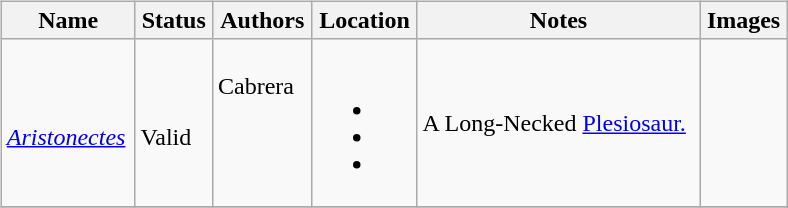<table border="0" style="background:transparent;" style="width: 100%;">
<tr>
<th width="90%"></th>
<th width="5%"></th>
<th width="5%"></th>
</tr>
<tr>
<td style="border:0px" valign="top"><br><table class="wikitable sortable" align="center" width="100%">
<tr>
<th>Name</th>
<th>Status</th>
<th colspan="2">Authors</th>
<th>Location</th>
<th>Notes</th>
<th>Images</th>
</tr>
<tr>
<td><br><em><a href='#'>Aristonectes</a></em></td>
<td><br>Valid</td>
<td style="border-right:0px" valign="top"><br>Cabrera</td>
<td style="border-left:0px" valign="top"></td>
<td><br><ul><li></li><li></li><li></li></ul></td>
<td>A Long-Necked <a href='#'>Plesiosaur.</a></td>
<td></td>
</tr>
<tr>
</tr>
</table>
</td>
<td style="border:0px" valign="top"></td>
<td style="border:0px" valign="top"></td>
</tr>
<tr>
</tr>
</table>
